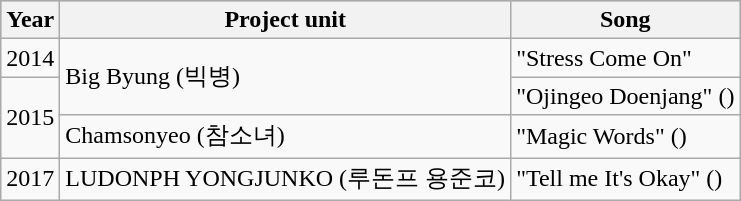<table class="wikitable">
<tr style="background:#b0c4de; text-align:center;">
<th>Year</th>
<th>Project unit</th>
<th>Song</th>
</tr>
<tr>
<td>2014</td>
<td rowspan=2>Big Byung (빅병)</td>
<td>"Stress Come On"</td>
</tr>
<tr>
<td rowspan=2>2015</td>
<td>"Ojingeo Doenjang" ()</td>
</tr>
<tr>
<td>Chamsonyeo (참소녀)</td>
<td>"Magic Words" ()</td>
</tr>
<tr>
<td>2017</td>
<td rowspan=2>LUDONPH YONGJUNKO (루돈프 용준코)</td>
<td>"Tell me It's Okay" ()</td>
</tr>
</table>
